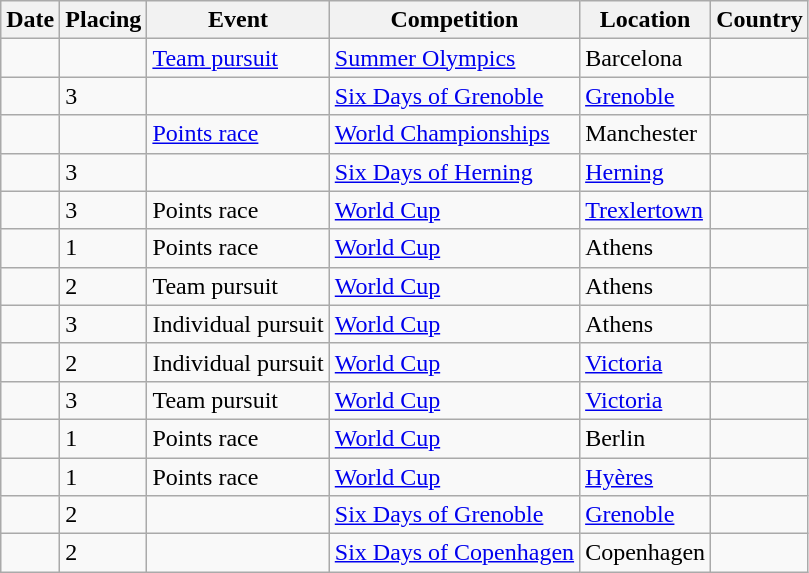<table class="wikitable sortable">
<tr>
<th>Date</th>
<th>Placing</th>
<th>Event</th>
<th>Competition</th>
<th>Location</th>
<th>Country</th>
</tr>
<tr>
<td></td>
<td></td>
<td><a href='#'>Team pursuit</a></td>
<td><a href='#'>Summer Olympics</a></td>
<td>Barcelona</td>
<td></td>
</tr>
<tr>
<td></td>
<td>3</td>
<td></td>
<td><a href='#'>Six Days of Grenoble</a></td>
<td><a href='#'>Grenoble</a></td>
<td></td>
</tr>
<tr>
<td></td>
<td></td>
<td><a href='#'>Points race</a></td>
<td><a href='#'>World Championships</a></td>
<td>Manchester</td>
<td></td>
</tr>
<tr>
<td></td>
<td>3</td>
<td></td>
<td><a href='#'>Six Days of Herning</a></td>
<td><a href='#'>Herning</a></td>
<td></td>
</tr>
<tr>
<td></td>
<td>3</td>
<td>Points race</td>
<td><a href='#'>World Cup</a></td>
<td><a href='#'>Trexlertown</a></td>
<td></td>
</tr>
<tr>
<td></td>
<td>1</td>
<td>Points race</td>
<td><a href='#'>World Cup</a></td>
<td>Athens</td>
<td></td>
</tr>
<tr>
<td></td>
<td>2</td>
<td>Team pursuit</td>
<td><a href='#'>World Cup</a></td>
<td>Athens</td>
<td></td>
</tr>
<tr>
<td></td>
<td>3</td>
<td>Individual pursuit</td>
<td><a href='#'>World Cup</a></td>
<td>Athens</td>
<td></td>
</tr>
<tr>
<td></td>
<td>2</td>
<td>Individual pursuit</td>
<td><a href='#'>World Cup</a></td>
<td><a href='#'>Victoria</a></td>
<td></td>
</tr>
<tr>
<td></td>
<td>3</td>
<td>Team pursuit</td>
<td><a href='#'>World Cup</a></td>
<td><a href='#'>Victoria</a></td>
<td></td>
</tr>
<tr>
<td></td>
<td>1</td>
<td>Points race</td>
<td><a href='#'>World Cup</a></td>
<td>Berlin</td>
<td></td>
</tr>
<tr>
<td></td>
<td>1</td>
<td>Points race</td>
<td><a href='#'>World Cup</a></td>
<td><a href='#'>Hyères</a></td>
<td></td>
</tr>
<tr>
<td></td>
<td>2</td>
<td></td>
<td><a href='#'>Six Days of Grenoble</a></td>
<td><a href='#'>Grenoble</a></td>
<td></td>
</tr>
<tr>
<td></td>
<td>2</td>
<td></td>
<td><a href='#'>Six Days of Copenhagen</a></td>
<td>Copenhagen</td>
<td></td>
</tr>
</table>
